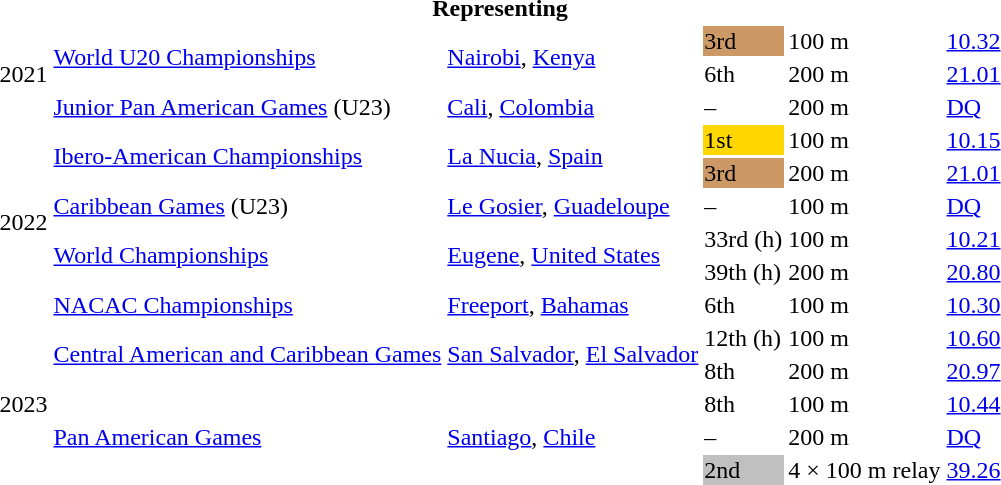<table>
<tr>
<th colspan="6">Representing </th>
</tr>
<tr>
<td rowspan=3>2021</td>
<td rowspan=2><a href='#'>World U20 Championships</a></td>
<td rowspan=2><a href='#'>Nairobi</a>, <a href='#'>Kenya</a></td>
<td bgcolor=cc9966>3rd</td>
<td>100 m</td>
<td><a href='#'>10.32</a></td>
</tr>
<tr>
<td>6th</td>
<td>200 m</td>
<td><a href='#'>21.01</a></td>
</tr>
<tr>
<td><a href='#'>Junior Pan American Games</a> (U23)</td>
<td><a href='#'>Cali</a>, <a href='#'>Colombia</a></td>
<td>–</td>
<td>200 m</td>
<td><a href='#'>DQ</a></td>
</tr>
<tr>
<td rowspan=6>2022</td>
<td rowspan=2><a href='#'>Ibero-American Championships</a></td>
<td rowspan=2><a href='#'>La Nucia</a>,  <a href='#'>Spain</a></td>
<td bgcolor=gold>1st</td>
<td>100 m</td>
<td><a href='#'>10.15</a></td>
</tr>
<tr>
<td bgcolor=cc9966>3rd</td>
<td>200 m</td>
<td><a href='#'>21.01</a></td>
</tr>
<tr>
<td><a href='#'>Caribbean Games</a> (U23)</td>
<td><a href='#'>Le Gosier</a>, <a href='#'>Guadeloupe</a></td>
<td>–</td>
<td>100 m</td>
<td><a href='#'>DQ</a></td>
</tr>
<tr>
<td rowspan=2><a href='#'>World Championships</a></td>
<td rowspan=2><a href='#'>Eugene</a>, <a href='#'>United States</a></td>
<td>33rd (h)</td>
<td>100 m</td>
<td><a href='#'>10.21</a></td>
</tr>
<tr>
<td>39th (h)</td>
<td>200 m</td>
<td><a href='#'>20.80</a></td>
</tr>
<tr>
<td><a href='#'>NACAC Championships</a></td>
<td><a href='#'>Freeport</a>, <a href='#'>Bahamas</a></td>
<td>6th</td>
<td>100 m</td>
<td><a href='#'>10.30</a></td>
</tr>
<tr>
<td rowspan=5>2023</td>
<td rowspan=2><a href='#'>Central American and Caribbean Games</a></td>
<td rowspan=2><a href='#'>San Salvador</a>, <a href='#'>El Salvador</a></td>
<td>12th (h)</td>
<td>100 m</td>
<td><a href='#'>10.60</a></td>
</tr>
<tr>
<td>8th</td>
<td>200 m</td>
<td><a href='#'>20.97</a></td>
</tr>
<tr>
<td rowspan=3><a href='#'>Pan American Games</a></td>
<td rowspan=3><a href='#'>Santiago</a>, <a href='#'>Chile</a></td>
<td>8th</td>
<td>100 m</td>
<td><a href='#'>10.44</a></td>
</tr>
<tr>
<td>–</td>
<td>200 m</td>
<td><a href='#'>DQ</a></td>
</tr>
<tr>
<td bgcolor=silver>2nd</td>
<td>4 × 100 m relay</td>
<td><a href='#'>39.26</a></td>
</tr>
</table>
